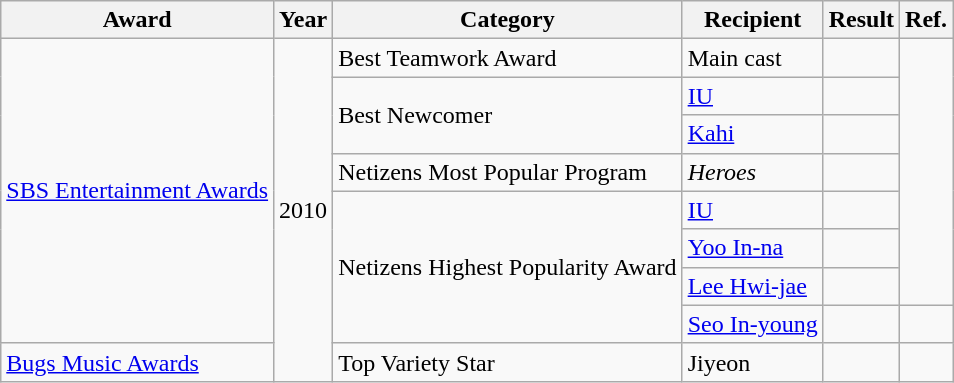<table class="wikitable">
<tr>
<th>Award</th>
<th>Year</th>
<th>Category</th>
<th>Recipient</th>
<th>Result</th>
<th><abbr>Ref.</abbr></th>
</tr>
<tr>
<td rowspan="8"><a href='#'>SBS Entertainment Awards</a></td>
<td rowspan="9">2010</td>
<td>Best Teamwork Award</td>
<td>Main cast</td>
<td></td>
<td rowspan="7"></td>
</tr>
<tr>
<td rowspan="2">Best Newcomer</td>
<td><a href='#'>IU</a></td>
<td></td>
</tr>
<tr>
<td><a href='#'>Kahi</a></td>
<td></td>
</tr>
<tr>
<td>Netizens Most Popular Program</td>
<td><em>Heroes</em></td>
<td></td>
</tr>
<tr>
<td rowspan="4">Netizens Highest Popularity Award</td>
<td><a href='#'>IU</a></td>
<td></td>
</tr>
<tr>
<td><a href='#'>Yoo In-na</a></td>
<td></td>
</tr>
<tr>
<td><a href='#'>Lee Hwi-jae</a></td>
<td></td>
</tr>
<tr>
<td><a href='#'>Seo In-young</a></td>
<td></td>
<td></td>
</tr>
<tr>
<td><a href='#'>Bugs Music Awards</a></td>
<td>Top Variety Star</td>
<td>Jiyeon</td>
<td></td>
<td></td>
</tr>
</table>
